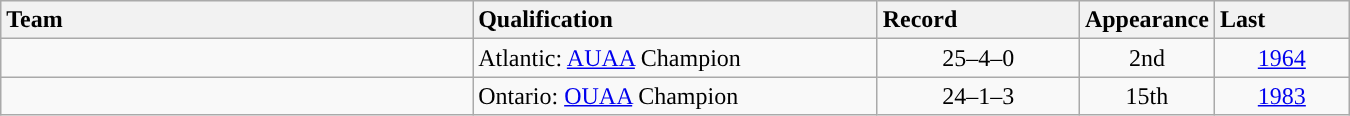<table class="wikitable sortable" style="text-align: center;" width=900>
<tr style="background:#efefef; text-align:center">
<th style="text-align:left" width=35%>Team</th>
<th style="text-align:left" width=30%>Qualification</th>
<th style="text-align:left" width=15%>Record</th>
<th style="text-align:left" width=10%>Appearance</th>
<th style="text-align:left" width=10%>Last</th>
</tr>
<tr style="text-align:center">
<td style="text-align:left; "><a href='#'></a></td>
<td style="text-align:left">Atlantic: <a href='#'>AUAA</a> Champion</td>
<td style="text-align:center">25–4–0</td>
<td style="text-align:center">2nd</td>
<td style="text-align:center"><a href='#'>1964</a></td>
</tr>
<tr style="text-align:center">
<td style="text-align:left; "><a href='#'></a></td>
<td style="text-align:left">Ontario: <a href='#'>OUAA</a> Champion</td>
<td style="text-align:center">24–1–3</td>
<td style="text-align:center">15th</td>
<td style="text-align:center"><a href='#'>1983</a></td>
</tr>
</table>
